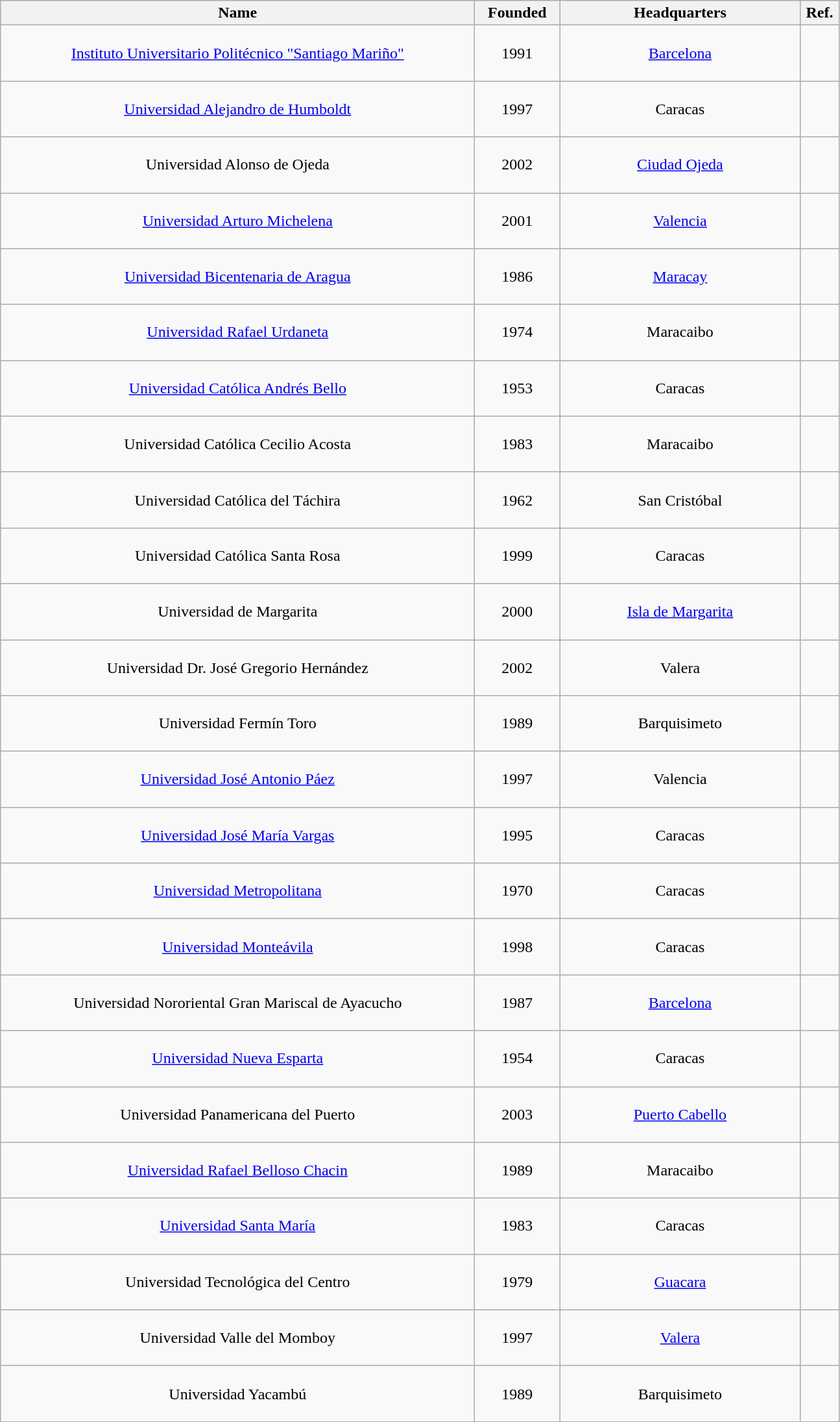<table class="wikitable plainrowheaders sortable" style="text-align:center;">
<tr>
<th scope="col" rowspan="" style="width:30em;">Name</th>
<th scope="col" rowspan="" style="width:5em;">Founded</th>
<th scope="col" rowspan="" style="width:15em;">Headquarters</th>
<th scope="col" rowspan="" style="width:2em;">Ref.</th>
</tr>
<tr>
<td height=50 scope="row"><a href='#'>Instituto Universitario Politécnico "Santiago Mariño"</a> <br></td>
<td>1991</td>
<td><a href='#'>Barcelona</a></td>
<td></td>
</tr>
<tr>
<td height=50 scope="row"><a href='#'>Universidad Alejandro de Humboldt</a> <br></td>
<td>1997</td>
<td>Caracas</td>
<td></td>
</tr>
<tr>
<td height=50 scope="row">Universidad Alonso de Ojeda <br></td>
<td>2002</td>
<td><a href='#'>Ciudad Ojeda</a></td>
<td></td>
</tr>
<tr>
<td height=50 scope="row"><a href='#'>Universidad Arturo Michelena</a> <br></td>
<td>2001</td>
<td><a href='#'>Valencia</a></td>
<td></td>
</tr>
<tr>
<td height=50 scope="row"><a href='#'>Universidad Bicentenaria de Aragua</a> <br></td>
<td>1986</td>
<td><a href='#'>Maracay</a></td>
<td></td>
</tr>
<tr>
<td height=50 scope="row"><a href='#'>Universidad Rafael Urdaneta</a> <br></td>
<td>1974</td>
<td>Maracaibo</td>
<td></td>
</tr>
<tr>
<td height=50 scope="row"><a href='#'>Universidad Católica Andrés Bello</a> <br></td>
<td>1953</td>
<td>Caracas</td>
<td></td>
</tr>
<tr>
<td height=50 scope="row">Universidad Católica Cecilio Acosta <br></td>
<td>1983</td>
<td>Maracaibo</td>
<td></td>
</tr>
<tr>
<td height=50 scope="row">Universidad Católica del Táchira <br></td>
<td>1962</td>
<td>San Cristóbal</td>
<td></td>
</tr>
<tr>
<td height=50 scope="row">Universidad Católica Santa Rosa <br></td>
<td>1999</td>
<td>Caracas</td>
<td></td>
</tr>
<tr>
<td height=50 scope="row">Universidad de Margarita <br></td>
<td>2000</td>
<td><a href='#'>Isla de Margarita</a></td>
<td></td>
</tr>
<tr>
<td height=50 scope="row">Universidad Dr. José Gregorio Hernández <br></td>
<td>2002</td>
<td>Valera</td>
<td></td>
</tr>
<tr>
<td height=50 scope="row">Universidad Fermín Toro <br></td>
<td>1989</td>
<td>Barquisimeto</td>
<td></td>
</tr>
<tr>
<td height=50 scope="row"><a href='#'>Universidad José Antonio Páez</a> <br></td>
<td>1997</td>
<td>Valencia</td>
<td></td>
</tr>
<tr>
<td height=50 scope="row"><a href='#'>Universidad José María Vargas</a> <br></td>
<td>1995</td>
<td>Caracas</td>
<td></td>
</tr>
<tr>
<td height=50 scope="row"><a href='#'>Universidad Metropolitana</a> <br></td>
<td>1970</td>
<td>Caracas</td>
<td></td>
</tr>
<tr>
<td height=50 scope="row"><a href='#'>Universidad Monteávila</a> <br></td>
<td>1998</td>
<td>Caracas</td>
<td></td>
</tr>
<tr>
<td height=50 scope="row">Universidad Nororiental Gran Mariscal de Ayacucho <br></td>
<td>1987</td>
<td><a href='#'>Barcelona</a></td>
<td></td>
</tr>
<tr>
<td height=50 scope="row"><a href='#'>Universidad Nueva Esparta</a> <br></td>
<td>1954</td>
<td>Caracas</td>
<td></td>
</tr>
<tr>
<td height=50 scope="row">Universidad Panamericana del Puerto <br></td>
<td>2003</td>
<td><a href='#'>Puerto Cabello</a></td>
<td></td>
</tr>
<tr>
<td height=50 scope="row"><a href='#'>Universidad Rafael Belloso Chacin</a> <br></td>
<td>1989</td>
<td>Maracaibo</td>
<td></td>
</tr>
<tr>
<td height=50 scope="row"><a href='#'>Universidad Santa María</a> <br></td>
<td>1983</td>
<td>Caracas</td>
<td><br></td>
</tr>
<tr>
<td height=50 scope="row">Universidad Tecnológica del Centro <br></td>
<td>1979</td>
<td><a href='#'>Guacara</a></td>
<td></td>
</tr>
<tr>
<td height=50 scope="row">Universidad Valle del Momboy <br></td>
<td>1997</td>
<td><a href='#'>Valera</a></td>
<td></td>
</tr>
<tr>
<td height=50 scope="row">Universidad Yacambú <br></td>
<td>1989</td>
<td>Barquisimeto</td>
<td></td>
</tr>
<tr>
</tr>
</table>
